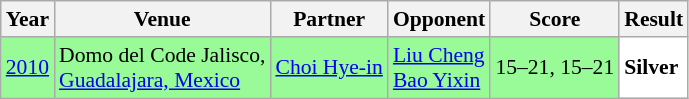<table class="sortable wikitable" style="font-size: 90%;">
<tr>
<th>Year</th>
<th>Venue</th>
<th>Partner</th>
<th>Opponent</th>
<th>Score</th>
<th>Result</th>
</tr>
<tr style="background:#98FB98">
<td align="center"><a href='#'>2010</a></td>
<td align="left">Domo del Code Jalisco,<br><a href='#'>Guadalajara, Mexico</a></td>
<td align="left"> <a href='#'>Choi Hye-in</a></td>
<td align="left"> <a href='#'>Liu Cheng</a> <br>  <a href='#'>Bao Yixin</a></td>
<td align="left">15–21, 15–21</td>
<td style="text-align:left; background:white"> <strong>Silver</strong></td>
</tr>
</table>
